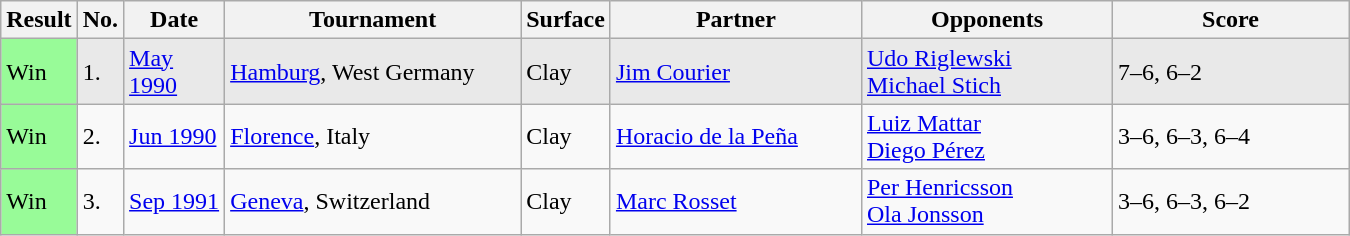<table class="sortable wikitable">
<tr>
<th style="width:40px">Result</th>
<th style="width:20px" class="unsortable">No.</th>
<th style="width:60px">Date</th>
<th style="width:190px">Tournament</th>
<th style="width:50px">Surface</th>
<th style="width:160px">Partner</th>
<th style="width:160px">Opponents</th>
<th style="width:150px" class="unsortable">Score</th>
</tr>
<tr style="background:#e9e9e9;">
<td style="background:#98fb98;">Win</td>
<td>1.</td>
<td><a href='#'>May 1990</a></td>
<td><a href='#'>Hamburg</a>, West Germany</td>
<td>Clay</td>
<td> <a href='#'>Jim Courier</a></td>
<td> <a href='#'>Udo Riglewski</a> <br> <a href='#'>Michael Stich</a></td>
<td>7–6, 6–2</td>
</tr>
<tr>
<td style="background:#98fb98;">Win</td>
<td>2.</td>
<td><a href='#'>Jun 1990</a></td>
<td><a href='#'>Florence</a>, Italy</td>
<td>Clay</td>
<td> <a href='#'>Horacio de la Peña</a></td>
<td> <a href='#'>Luiz Mattar</a> <br> <a href='#'>Diego Pérez</a></td>
<td>3–6, 6–3, 6–4</td>
</tr>
<tr>
<td style="background:#98fb98;">Win</td>
<td>3.</td>
<td><a href='#'>Sep 1991</a></td>
<td><a href='#'>Geneva</a>, Switzerland</td>
<td>Clay</td>
<td> <a href='#'>Marc Rosset</a></td>
<td> <a href='#'>Per Henricsson</a><br> <a href='#'>Ola Jonsson</a></td>
<td>3–6, 6–3, 6–2</td>
</tr>
</table>
